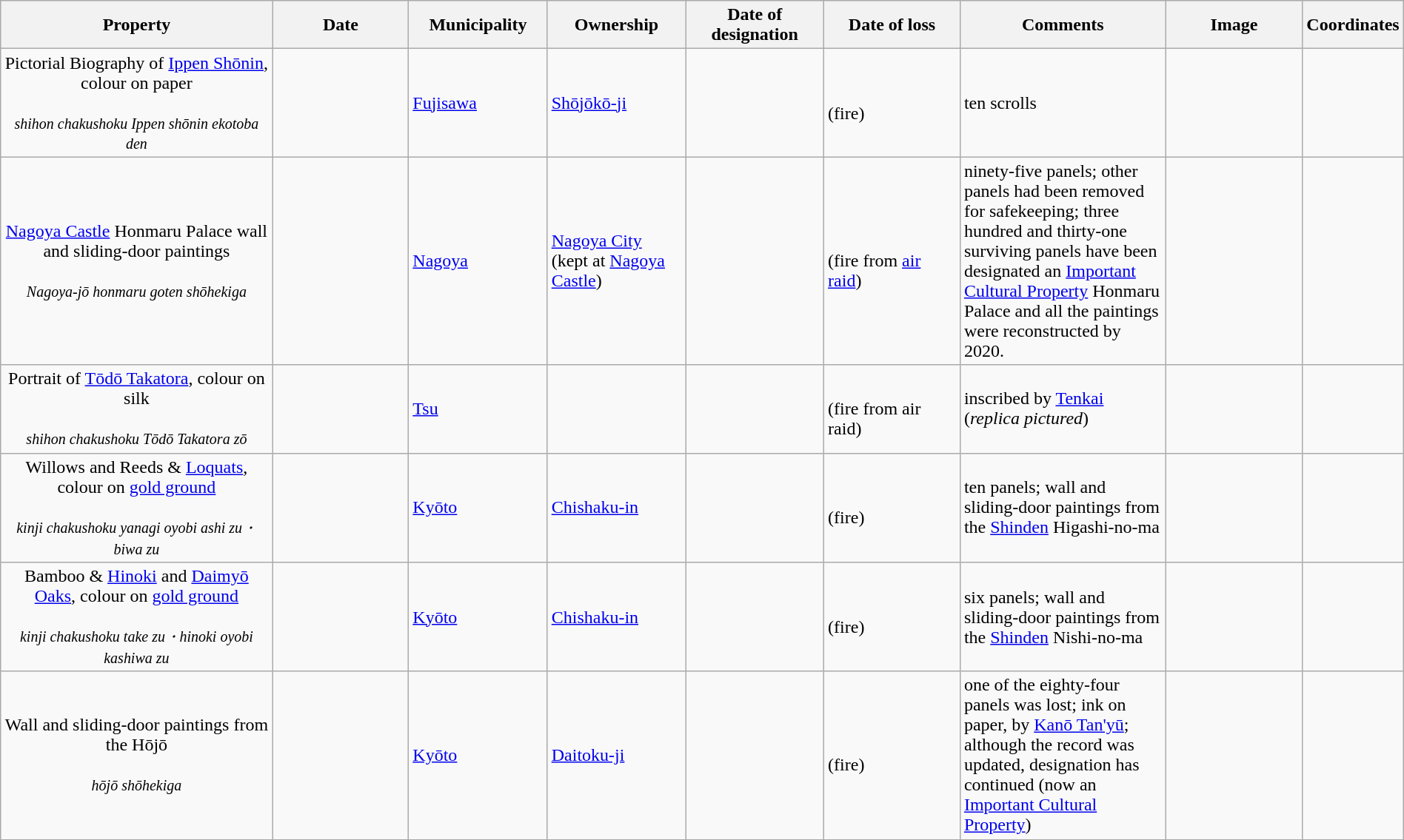<table class="wikitable sortable"  style="width:100%;">
<tr>
<th width="20%" align="left">Property</th>
<th width="10%" align="left">Date</th>
<th width="10%" align="left">Municipality</th>
<th width="10%" align="left">Ownership</th>
<th width="10%" align="left">Date of designation</th>
<th width="10%" align="left">Date of loss</th>
<th width="15%" align="left" class="unsortable">Comments</th>
<th width="10%" align="left" class="unsortable">Image</th>
<th width="5%" align="left" class="unsortable">Coordinates</th>
</tr>
<tr>
<td align="center">Pictorial Biography of <a href='#'>Ippen Shōnin</a>, colour on paper<br><br><small><em>shihon chakushoku Ippen shōnin ekotoba den</em></small></td>
<td></td>
<td><a href='#'>Fujisawa</a></td>
<td><a href='#'>Shōjōkō-ji</a></td>
<td></td>
<td><br>(fire)</td>
<td>ten scrolls</td>
<td></td>
<td></td>
</tr>
<tr>
<td align="center"><a href='#'>Nagoya Castle</a> Honmaru Palace wall and sliding-door paintings<br><br><small><em>Nagoya-jō honmaru goten shōhekiga</em></small></td>
<td></td>
<td><a href='#'>Nagoya</a></td>
<td><a href='#'>Nagoya City</a><br>(kept at <a href='#'>Nagoya Castle</a>)</td>
<td></td>
<td><br>(fire from <a href='#'>air raid</a>)</td>
<td>ninety-five panels; other panels had been removed for safekeeping; three hundred and thirty-one surviving panels have been designated an <a href='#'>Important Cultural Property</a> Honmaru Palace and all the paintings were reconstructed by 2020.</td>
<td></td>
<td></td>
</tr>
<tr>
<td align="center">Portrait of <a href='#'>Tōdō Takatora</a>, colour on silk<br><br><small><em>shihon chakushoku Tōdō Takatora zō</em></small></td>
<td></td>
<td><a href='#'>Tsu</a></td>
<td></td>
<td></td>
<td><br>(fire from air raid)</td>
<td>inscribed by <a href='#'>Tenkai</a><br>(<em>replica pictured</em>)</td>
<td></td>
<td></td>
</tr>
<tr>
<td align="center">Willows and Reeds & <a href='#'>Loquats</a>, colour on <a href='#'>gold ground</a><br><br><small><em>kinji chakushoku yanagi oyobi ashi zu・biwa zu</em></small></td>
<td></td>
<td><a href='#'>Kyōto</a></td>
<td><a href='#'>Chishaku-in</a></td>
<td></td>
<td><br>(fire)</td>
<td>ten panels; wall and sliding-door paintings from the <a href='#'>Shinden</a> Higashi-no-ma</td>
<td></td>
<td></td>
</tr>
<tr>
<td align="center">Bamboo & <a href='#'>Hinoki</a> and <a href='#'>Daimyō Oaks</a>, colour on <a href='#'>gold ground</a><br><br><small><em>kinji chakushoku take zu・hinoki oyobi kashiwa zu</em></small></td>
<td></td>
<td><a href='#'>Kyōto</a></td>
<td><a href='#'>Chishaku-in</a></td>
<td></td>
<td><br>(fire)</td>
<td>six panels; wall and sliding-door paintings from the <a href='#'>Shinden</a> Nishi-no-ma</td>
<td></td>
<td></td>
</tr>
<tr>
<td align="center">Wall and sliding-door paintings from the Hōjō<br><br><small><em>hōjō shōhekiga</em></small></td>
<td></td>
<td><a href='#'>Kyōto</a></td>
<td><a href='#'>Daitoku-ji</a></td>
<td></td>
<td><br>(fire)</td>
<td>one of the eighty-four panels was lost; ink on paper, by <a href='#'>Kanō Tan'yū</a>; although the record was updated, designation has continued (now an <a href='#'>Important Cultural Property</a>)</td>
<td></td>
<td></td>
</tr>
<tr>
</tr>
</table>
